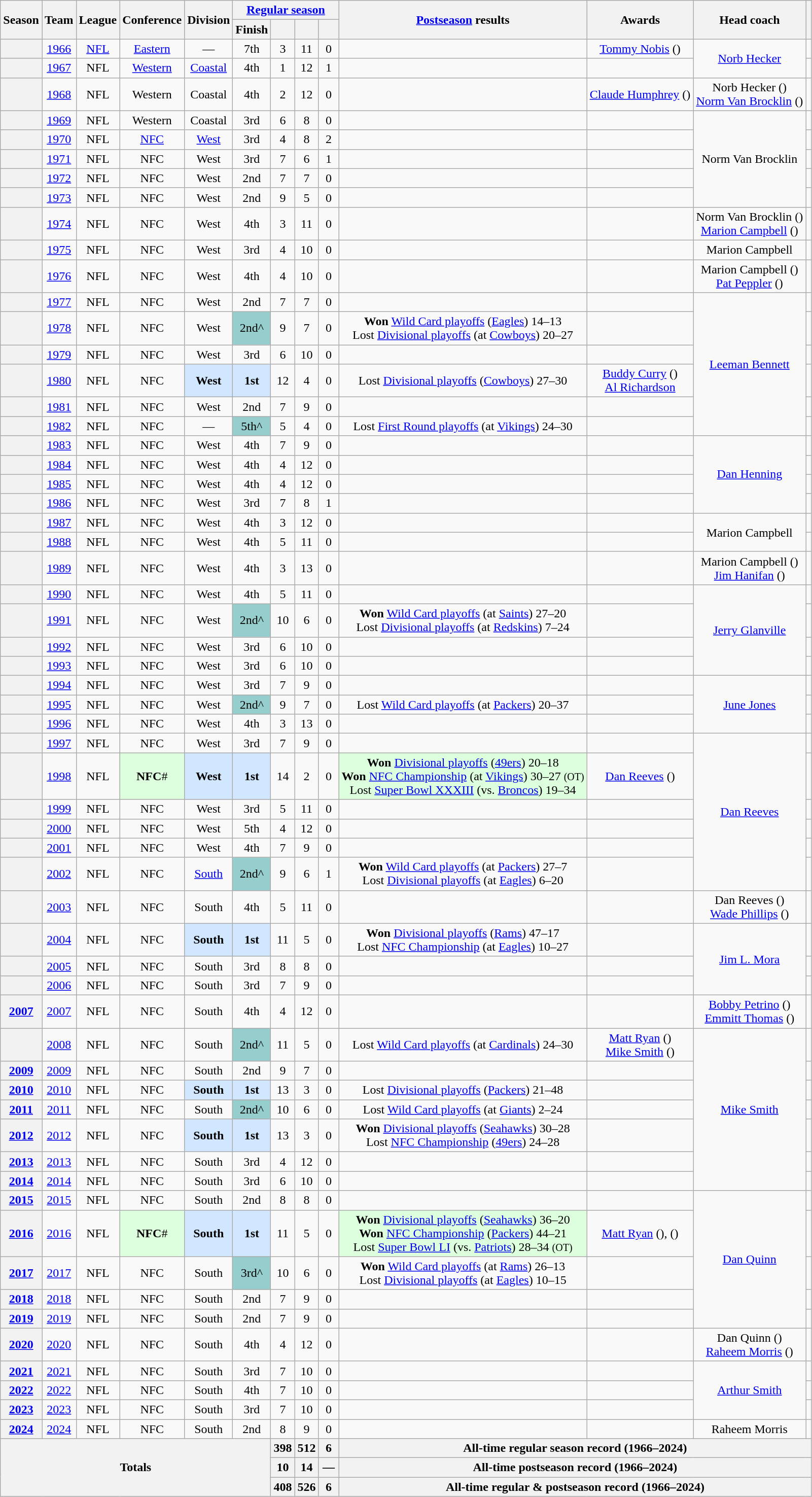<table class="wikitable" style="text-align:center">
<tr>
<th scope="col" rowspan="2">Season</th>
<th scope="col" rowspan="2">Team</th>
<th scope="col" rowspan="2">League</th>
<th scope="col" rowspan="2">Conference</th>
<th scope="col" rowspan="2">Division</th>
<th scope="colgroup" colspan="4"><a href='#'>Regular season</a></th>
<th scope="col" rowspan="2"><a href='#'>Postseason</a> results</th>
<th scope="col" rowspan="2">Awards</th>
<th scope=col rowspan="2">Head coach</th>
<th scope=col rowspan="2"></th>
</tr>
<tr>
<th scope="col" rowspan="1">Finish</th>
<th scope="col" rowspan="1"></th>
<th scope="col" rowspan="1"></th>
<th scope="col" rowspan="1"  width=2.5%></th>
</tr>
<tr>
<th scope=row></th>
<td><a href='#'>1966</a></td>
<td><a href='#'>NFL</a></td>
<td><a href='#'>Eastern</a></td>
<td>—</td>
<td>7th</td>
<td>3</td>
<td>11</td>
<td>0</td>
<td></td>
<td><a href='#'>Tommy Nobis</a> ()</td>
<td rowspan="2"><a href='#'>Norb Hecker</a></td>
<td></td>
</tr>
<tr>
<th scope=row></th>
<td><a href='#'>1967</a></td>
<td>NFL</td>
<td><a href='#'>Western</a></td>
<td><a href='#'>Coastal</a></td>
<td>4th</td>
<td>1</td>
<td>12</td>
<td>1</td>
<td></td>
<td></td>
<td></td>
</tr>
<tr>
<th scope=row></th>
<td><a href='#'>1968</a></td>
<td>NFL</td>
<td>Western</td>
<td>Coastal</td>
<td>4th</td>
<td>2</td>
<td>12</td>
<td>0</td>
<td></td>
<td><a href='#'>Claude Humphrey</a> ()</td>
<td>Norb Hecker ()<br> <a href='#'>Norm Van Brocklin</a> ()</td>
<td></td>
</tr>
<tr>
<th scope=row></th>
<td><a href='#'>1969</a></td>
<td>NFL</td>
<td>Western</td>
<td>Coastal</td>
<td>3rd</td>
<td>6</td>
<td>8</td>
<td>0</td>
<td></td>
<td></td>
<td rowspan="5">Norm Van Brocklin</td>
<td></td>
</tr>
<tr>
<th scope=row></th>
<td><a href='#'>1970</a></td>
<td>NFL</td>
<td><a href='#'>NFC</a></td>
<td><a href='#'>West</a></td>
<td>3rd</td>
<td>4</td>
<td>8</td>
<td>2</td>
<td></td>
<td></td>
<td></td>
</tr>
<tr>
<th scope=row></th>
<td><a href='#'>1971</a></td>
<td>NFL</td>
<td>NFC</td>
<td>West</td>
<td>3rd</td>
<td>7</td>
<td>6</td>
<td>1</td>
<td></td>
<td></td>
<td></td>
</tr>
<tr>
<th scope=row></th>
<td><a href='#'>1972</a></td>
<td>NFL</td>
<td>NFC</td>
<td>West</td>
<td>2nd</td>
<td>7</td>
<td>7</td>
<td>0</td>
<td></td>
<td></td>
<td></td>
</tr>
<tr>
<th scope=row></th>
<td><a href='#'>1973</a></td>
<td>NFL</td>
<td>NFC</td>
<td>West</td>
<td>2nd</td>
<td>9</td>
<td>5</td>
<td>0</td>
<td></td>
<td></td>
<td></td>
</tr>
<tr>
<th scope=row></th>
<td><a href='#'>1974</a></td>
<td>NFL</td>
<td>NFC</td>
<td>West</td>
<td>4th</td>
<td>3</td>
<td>11</td>
<td>0</td>
<td></td>
<td></td>
<td>Norm Van Brocklin ()<br><a href='#'>Marion Campbell</a> ()</td>
<td></td>
</tr>
<tr>
<th scope=row></th>
<td><a href='#'>1975</a></td>
<td>NFL</td>
<td>NFC</td>
<td>West</td>
<td>3rd</td>
<td>4</td>
<td>10</td>
<td>0</td>
<td></td>
<td></td>
<td>Marion Campbell</td>
<td></td>
</tr>
<tr>
<th scope=row></th>
<td><a href='#'>1976</a></td>
<td>NFL</td>
<td>NFC</td>
<td>West</td>
<td>4th</td>
<td>4</td>
<td>10</td>
<td>0</td>
<td></td>
<td></td>
<td>Marion Campbell ()<br><a href='#'>Pat Peppler</a> ()</td>
<td></td>
</tr>
<tr>
<th scope=row></th>
<td><a href='#'>1977</a></td>
<td>NFL</td>
<td>NFC</td>
<td>West</td>
<td>2nd</td>
<td>7</td>
<td>7</td>
<td>0</td>
<td></td>
<td></td>
<td rowspan="6"><a href='#'>Leeman Bennett</a></td>
<td></td>
</tr>
<tr>
<th scope=row></th>
<td><a href='#'>1978</a></td>
<td>NFL</td>
<td>NFC</td>
<td>West</td>
<td bgcolor="#96CDCD">2nd^</td>
<td>9</td>
<td>7</td>
<td>0</td>
<td><strong>Won</strong> <a href='#'>Wild Card playoffs</a> (<a href='#'>Eagles</a>) 14–13<br>Lost <a href='#'>Divisional playoffs</a> (at <a href='#'>Cowboys</a>) 20–27</td>
<td></td>
<td></td>
</tr>
<tr>
<th scope=row></th>
<td><a href='#'>1979</a></td>
<td>NFL</td>
<td>NFC</td>
<td>West</td>
<td>3rd</td>
<td>6</td>
<td>10</td>
<td>0</td>
<td></td>
<td></td>
<td></td>
</tr>
<tr>
<th scope=row></th>
<td><a href='#'>1980</a></td>
<td>NFL</td>
<td>NFC</td>
<td bgcolor="#D0E7FF"><strong>West</strong></td>
<td bgcolor="#D0E7FF"><strong>1st</strong></td>
<td>12</td>
<td>4</td>
<td>0</td>
<td>Lost <a href='#'>Divisional playoffs</a> (<a href='#'>Cowboys</a>) 27–30</td>
<td><a href='#'>Buddy Curry</a> () <br><a href='#'>Al Richardson</a> </td>
<td></td>
</tr>
<tr>
<th scope=row></th>
<td><a href='#'>1981</a></td>
<td>NFL</td>
<td>NFC</td>
<td>West</td>
<td>2nd</td>
<td>7</td>
<td>9</td>
<td>0</td>
<td></td>
<td></td>
<td></td>
</tr>
<tr>
<th scope=row></th>
<td><a href='#'>1982</a></td>
<td>NFL</td>
<td>NFC</td>
<td>—</td>
<td bgcolor="#96CDCD">5th^</td>
<td>5</td>
<td>4</td>
<td>0</td>
<td>Lost <a href='#'>First Round playoffs</a> (at <a href='#'>Vikings</a>) 24–30</td>
<td></td>
<td></td>
</tr>
<tr>
<th scope=row></th>
<td><a href='#'>1983</a></td>
<td>NFL</td>
<td>NFC</td>
<td>West</td>
<td>4th</td>
<td>7</td>
<td>9</td>
<td>0</td>
<td></td>
<td></td>
<td rowspan="4"><a href='#'>Dan Henning</a></td>
<td></td>
</tr>
<tr>
<th scope=row></th>
<td><a href='#'>1984</a></td>
<td>NFL</td>
<td>NFC</td>
<td>West</td>
<td>4th</td>
<td>4</td>
<td>12</td>
<td>0</td>
<td></td>
<td></td>
<td></td>
</tr>
<tr>
<th scope=row></th>
<td><a href='#'>1985</a></td>
<td>NFL</td>
<td>NFC</td>
<td>West</td>
<td>4th</td>
<td>4</td>
<td>12</td>
<td>0</td>
<td></td>
<td></td>
<td></td>
</tr>
<tr>
<th scope=row></th>
<td><a href='#'>1986</a></td>
<td>NFL</td>
<td>NFC</td>
<td>West</td>
<td>3rd</td>
<td>7</td>
<td>8</td>
<td>1</td>
<td></td>
<td></td>
<td></td>
</tr>
<tr>
<th scope=row></th>
<td><a href='#'>1987</a></td>
<td>NFL</td>
<td>NFC</td>
<td>West</td>
<td>4th</td>
<td>3</td>
<td>12</td>
<td>0</td>
<td></td>
<td></td>
<td rowspan="2">Marion Campbell</td>
<td></td>
</tr>
<tr>
<th scope=row></th>
<td><a href='#'>1988</a></td>
<td>NFL</td>
<td>NFC</td>
<td>West</td>
<td>4th</td>
<td>5</td>
<td>11</td>
<td>0</td>
<td></td>
<td></td>
<td></td>
</tr>
<tr>
<th scope=row></th>
<td><a href='#'>1989</a></td>
<td>NFL</td>
<td>NFC</td>
<td>West</td>
<td>4th</td>
<td>3</td>
<td>13</td>
<td>0</td>
<td></td>
<td></td>
<td>Marion Campbell ()<br><a href='#'>Jim Hanifan</a> ()</td>
<td></td>
</tr>
<tr>
<th scope=row></th>
<td><a href='#'>1990</a></td>
<td>NFL</td>
<td>NFC</td>
<td>West</td>
<td>4th</td>
<td>5</td>
<td>11</td>
<td>0</td>
<td></td>
<td></td>
<td rowspan="4"><a href='#'>Jerry Glanville</a></td>
<td></td>
</tr>
<tr>
<th scope=row></th>
<td><a href='#'>1991</a></td>
<td>NFL</td>
<td>NFC</td>
<td>West</td>
<td bgcolor="#96CDCD">2nd^</td>
<td>10</td>
<td>6</td>
<td>0</td>
<td><strong>Won</strong> <a href='#'>Wild Card playoffs</a> (at <a href='#'>Saints</a>) 27–20<br>Lost <a href='#'>Divisional playoffs</a> (at <a href='#'>Redskins</a>) 7–24</td>
<td></td>
<td></td>
</tr>
<tr>
<th scope=row></th>
<td><a href='#'>1992</a></td>
<td>NFL</td>
<td>NFC</td>
<td>West</td>
<td>3rd</td>
<td>6</td>
<td>10</td>
<td>0</td>
<td></td>
<td></td>
<td></td>
</tr>
<tr>
<th scope=row></th>
<td><a href='#'>1993</a></td>
<td>NFL</td>
<td>NFC</td>
<td>West</td>
<td>3rd</td>
<td>6</td>
<td>10</td>
<td>0</td>
<td></td>
<td></td>
<td></td>
</tr>
<tr>
<th scope=row></th>
<td><a href='#'>1994</a></td>
<td>NFL</td>
<td>NFC</td>
<td>West</td>
<td>3rd</td>
<td>7</td>
<td>9</td>
<td>0</td>
<td></td>
<td></td>
<td rowspan="3"><a href='#'>June Jones</a></td>
<td></td>
</tr>
<tr>
<th scope=row></th>
<td><a href='#'>1995</a></td>
<td>NFL</td>
<td>NFC</td>
<td>West</td>
<td bgcolor="#96CDCD">2nd^</td>
<td>9</td>
<td>7</td>
<td>0</td>
<td>Lost <a href='#'>Wild Card playoffs</a> (at <a href='#'>Packers</a>) 20–37</td>
<td></td>
<td></td>
</tr>
<tr>
<th scope=row></th>
<td><a href='#'>1996</a></td>
<td>NFL</td>
<td>NFC</td>
<td>West</td>
<td>4th</td>
<td>3</td>
<td>13</td>
<td>0</td>
<td></td>
<td></td>
<td></td>
</tr>
<tr>
<th scope=row></th>
<td><a href='#'>1997</a></td>
<td>NFL</td>
<td>NFC</td>
<td>West</td>
<td>3rd</td>
<td>7</td>
<td>9</td>
<td>0</td>
<td></td>
<td></td>
<td rowspan="6"><a href='#'>Dan Reeves</a></td>
<td></td>
</tr>
<tr>
<th scope=row></th>
<td><a href='#'>1998</a></td>
<td>NFL</td>
<td bgcolor="#DDFFDD"><strong>NFC</strong>#</td>
<td bgcolor="#D0E7FF"><strong>West</strong></td>
<td bgcolor="#D0E7FF"><strong>1st</strong></td>
<td>14</td>
<td>2</td>
<td>0</td>
<td bgcolor="#ddffdd"><strong>Won</strong> <a href='#'>Divisional playoffs</a> (<a href='#'>49ers</a>) 20–18<br><strong>Won</strong> <a href='#'>NFC Championship</a> (at <a href='#'>Vikings</a>) 30–27 <small>(OT)</small><br>Lost <a href='#'>Super Bowl XXXIII</a> (vs. <a href='#'>Broncos</a>) 19–34</td>
<td><a href='#'>Dan Reeves</a> ()</td>
<td></td>
</tr>
<tr>
<th scope=row></th>
<td><a href='#'>1999</a></td>
<td>NFL</td>
<td>NFC</td>
<td>West</td>
<td>3rd</td>
<td>5</td>
<td>11</td>
<td>0</td>
<td></td>
<td></td>
<td></td>
</tr>
<tr>
<th scope=row></th>
<td><a href='#'>2000</a></td>
<td>NFL</td>
<td>NFC</td>
<td>West</td>
<td>5th</td>
<td>4</td>
<td>12</td>
<td>0</td>
<td></td>
<td></td>
<td></td>
</tr>
<tr>
<th scope=row></th>
<td><a href='#'>2001</a></td>
<td>NFL</td>
<td>NFC</td>
<td>West</td>
<td>4th</td>
<td>7</td>
<td>9</td>
<td>0</td>
<td></td>
<td></td>
<td></td>
</tr>
<tr>
<th scope=row></th>
<td><a href='#'>2002</a></td>
<td>NFL</td>
<td>NFC</td>
<td><a href='#'>South</a></td>
<td bgcolor="#96CDCD">2nd^</td>
<td>9</td>
<td>6</td>
<td>1</td>
<td><strong>Won</strong> <a href='#'>Wild Card playoffs</a> (at <a href='#'>Packers</a>) 27–7<br>Lost <a href='#'>Divisional playoffs</a> (at <a href='#'>Eagles</a>) 6–20</td>
<td></td>
<td></td>
</tr>
<tr>
<th scope=row></th>
<td><a href='#'>2003</a></td>
<td>NFL</td>
<td>NFC</td>
<td>South</td>
<td>4th</td>
<td>5</td>
<td>11</td>
<td>0</td>
<td></td>
<td></td>
<td>Dan Reeves ()<br><a href='#'>Wade Phillips</a> ()</td>
<td></td>
</tr>
<tr>
<th scope=row></th>
<td><a href='#'>2004</a></td>
<td>NFL</td>
<td>NFC</td>
<td bgcolor="#D0E7FF"><strong>South</strong></td>
<td bgcolor="#D0E7FF"><strong>1st</strong></td>
<td>11</td>
<td>5</td>
<td>0</td>
<td><strong>Won</strong> <a href='#'>Divisional playoffs</a> (<a href='#'>Rams</a>) 47–17<br>Lost <a href='#'>NFC Championship</a> (at <a href='#'>Eagles</a>) 10–27</td>
<td></td>
<td rowspan="3"><a href='#'>Jim L. Mora</a></td>
<td></td>
</tr>
<tr>
<th scope=row></th>
<td><a href='#'>2005</a></td>
<td>NFL</td>
<td>NFC</td>
<td>South</td>
<td>3rd</td>
<td>8</td>
<td>8</td>
<td>0</td>
<td></td>
<td></td>
<td></td>
</tr>
<tr>
<th scope=row></th>
<td><a href='#'>2006</a></td>
<td>NFL</td>
<td>NFC</td>
<td>South</td>
<td>3rd</td>
<td>7</td>
<td>9</td>
<td>0</td>
<td></td>
<td></td>
<td></td>
</tr>
<tr>
<th><a href='#'>2007</a></th>
<td><a href='#'>2007</a></td>
<td>NFL</td>
<td>NFC</td>
<td>South</td>
<td>4th</td>
<td>4</td>
<td>12</td>
<td>0</td>
<td></td>
<td></td>
<td><a href='#'>Bobby Petrino</a> ()<br><a href='#'>Emmitt Thomas</a> ()</td>
<td></td>
</tr>
<tr>
<th scope=row></th>
<td><a href='#'>2008</a></td>
<td>NFL</td>
<td>NFC</td>
<td>South</td>
<td bgcolor="#96CDCD">2nd^</td>
<td>11</td>
<td>5</td>
<td>0</td>
<td>Lost <a href='#'>Wild Card playoffs</a> (at <a href='#'>Cardinals</a>) 24–30</td>
<td><a href='#'>Matt Ryan</a> ()<br><a href='#'>Mike Smith</a> ()</td>
<td rowspan="7"><a href='#'>Mike Smith</a></td>
<td></td>
</tr>
<tr>
<th><a href='#'>2009</a></th>
<td><a href='#'>2009</a></td>
<td>NFL</td>
<td>NFC</td>
<td>South</td>
<td>2nd</td>
<td>9</td>
<td>7</td>
<td>0</td>
<td></td>
<td></td>
<td></td>
</tr>
<tr>
<th><a href='#'>2010</a></th>
<td><a href='#'>2010</a></td>
<td>NFL</td>
<td>NFC</td>
<td bgcolor="#D0E7FF"><strong>South</strong></td>
<td bgcolor="#D0E7FF"><strong>1st</strong></td>
<td>13</td>
<td>3</td>
<td>0</td>
<td>Lost <a href='#'>Divisional playoffs</a> (<a href='#'>Packers</a>) 21–48</td>
<td></td>
<td></td>
</tr>
<tr>
<th><a href='#'>2011</a></th>
<td><a href='#'>2011</a></td>
<td>NFL</td>
<td>NFC</td>
<td>South</td>
<td bgcolor="#96CDCD">2nd^</td>
<td>10</td>
<td>6</td>
<td>0</td>
<td>Lost <a href='#'>Wild Card playoffs</a> (at <a href='#'>Giants</a>) 2–24</td>
<td></td>
<td></td>
</tr>
<tr>
<th><a href='#'>2012</a></th>
<td><a href='#'>2012</a></td>
<td>NFL</td>
<td>NFC</td>
<td bgcolor="#D0E7FF"><strong>South</strong></td>
<td bgcolor="#D0E7FF"><strong>1st</strong></td>
<td>13</td>
<td>3</td>
<td>0</td>
<td><strong>Won</strong> <a href='#'>Divisional playoffs</a> (<a href='#'>Seahawks</a>) 30–28<br>Lost <a href='#'>NFC Championship</a> (<a href='#'>49ers</a>) 24–28</td>
<td></td>
<td></td>
</tr>
<tr>
<th><a href='#'>2013</a></th>
<td><a href='#'>2013</a></td>
<td>NFL</td>
<td>NFC</td>
<td>South</td>
<td>3rd</td>
<td>4</td>
<td>12</td>
<td>0</td>
<td></td>
<td></td>
<td></td>
</tr>
<tr>
<th><a href='#'>2014</a></th>
<td><a href='#'>2014</a></td>
<td>NFL</td>
<td>NFC</td>
<td>South</td>
<td>3rd</td>
<td>6</td>
<td>10</td>
<td>0</td>
<td></td>
<td></td>
<td></td>
</tr>
<tr>
<th><a href='#'>2015</a></th>
<td><a href='#'>2015</a></td>
<td>NFL</td>
<td>NFC</td>
<td>South</td>
<td>2nd</td>
<td>8</td>
<td>8</td>
<td>0</td>
<td></td>
<td></td>
<td rowspan="5"><a href='#'>Dan Quinn</a></td>
<td></td>
</tr>
<tr>
<th><a href='#'>2016</a></th>
<td><a href='#'>2016</a></td>
<td>NFL</td>
<td bgcolor="DDFFDD"><strong>NFC</strong>#</td>
<td bgcolor="#D0E7FF"><strong>South</strong></td>
<td bgcolor="#D0E7FF"><strong>1st</strong></td>
<td>11</td>
<td>5</td>
<td>0</td>
<td bgcolor="#ddffdd"><strong>Won</strong> <a href='#'>Divisional playoffs</a> (<a href='#'>Seahawks</a>) 36–20<br><strong>Won</strong> <a href='#'>NFC Championship</a> (<a href='#'>Packers</a>) 44–21<br>Lost <a href='#'>Super Bowl LI</a> (vs. <a href='#'>Patriots</a>) 28–34 <small>(OT)</small></td>
<td><a href='#'>Matt Ryan</a> (), ()</td>
<td></td>
</tr>
<tr>
<th><a href='#'>2017</a></th>
<td><a href='#'>2017</a></td>
<td>NFL</td>
<td>NFC</td>
<td>South</td>
<td bgcolor="#96CDCD">3rd^</td>
<td>10</td>
<td>6</td>
<td>0</td>
<td><strong>Won</strong> <a href='#'>Wild Card playoffs</a> (at <a href='#'>Rams</a>) 26–13<br>Lost <a href='#'>Divisional playoffs</a> (at <a href='#'>Eagles</a>) 10–15</td>
<td></td>
<td></td>
</tr>
<tr>
<th><a href='#'>2018</a></th>
<td><a href='#'>2018</a></td>
<td>NFL</td>
<td>NFC</td>
<td>South</td>
<td>2nd</td>
<td>7</td>
<td>9</td>
<td>0</td>
<td></td>
<td></td>
<td></td>
</tr>
<tr>
<th><a href='#'>2019</a></th>
<td><a href='#'>2019</a></td>
<td>NFL</td>
<td>NFC</td>
<td>South</td>
<td>2nd</td>
<td>7</td>
<td>9</td>
<td>0</td>
<td></td>
<td></td>
<td></td>
</tr>
<tr>
<th><a href='#'>2020</a></th>
<td><a href='#'>2020</a></td>
<td>NFL</td>
<td>NFC</td>
<td>South</td>
<td>4th</td>
<td>4</td>
<td>12</td>
<td>0</td>
<td></td>
<td></td>
<td>Dan Quinn ()<br><a href='#'>Raheem Morris</a> ()</td>
<td></td>
</tr>
<tr>
<th><a href='#'>2021</a></th>
<td><a href='#'>2021</a></td>
<td>NFL</td>
<td>NFC</td>
<td>South</td>
<td>3rd</td>
<td>7</td>
<td>10</td>
<td>0</td>
<td></td>
<td></td>
<td rowspan="3"><a href='#'>Arthur Smith</a></td>
<td></td>
</tr>
<tr>
<th><a href='#'>2022</a></th>
<td><a href='#'>2022</a></td>
<td>NFL</td>
<td>NFC</td>
<td>South</td>
<td>4th</td>
<td>7</td>
<td>10</td>
<td>0</td>
<td></td>
<td></td>
<td></td>
</tr>
<tr>
<th><a href='#'>2023</a></th>
<td><a href='#'>2023</a></td>
<td>NFL</td>
<td>NFC</td>
<td>South</td>
<td>3rd</td>
<td>7</td>
<td>10</td>
<td>0</td>
<td></td>
<td></td>
<td></td>
</tr>
<tr>
<th><a href='#'>2024</a></th>
<td><a href='#'>2024</a></td>
<td>NFL</td>
<td>NFC</td>
<td>South</td>
<td>2nd</td>
<td>8</td>
<td>9</td>
<td>0</td>
<td></td>
<td></td>
<td>Raheem Morris</td>
<td></td>
</tr>
<tr>
<th scope=rowgroup rowspan="3" colspan="6">Totals</th>
<th>398</th>
<th>512</th>
<th>6</th>
<th colspan="4"><strong>All-time regular season record (1966–2024)</strong></th>
</tr>
<tr>
<th>10</th>
<th>14</th>
<th>—</th>
<th colspan="4"><strong>All-time postseason record (1966–2024)</strong></th>
</tr>
<tr>
<th>408</th>
<th>526</th>
<th>6</th>
<th colspan="4"><strong>All-time regular & postseason record (1966–2024)</strong></th>
</tr>
</table>
